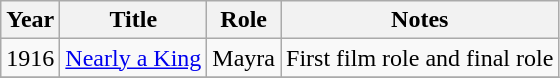<table class="wikitable sortable">
<tr>
<th>Year</th>
<th>Title</th>
<th>Role</th>
<th class="unsortable">Notes</th>
</tr>
<tr>
<td>1916</td>
<td><a href='#'>Nearly a King</a></td>
<td>Mayra</td>
<td>First film role and final role</td>
</tr>
<tr>
</tr>
</table>
